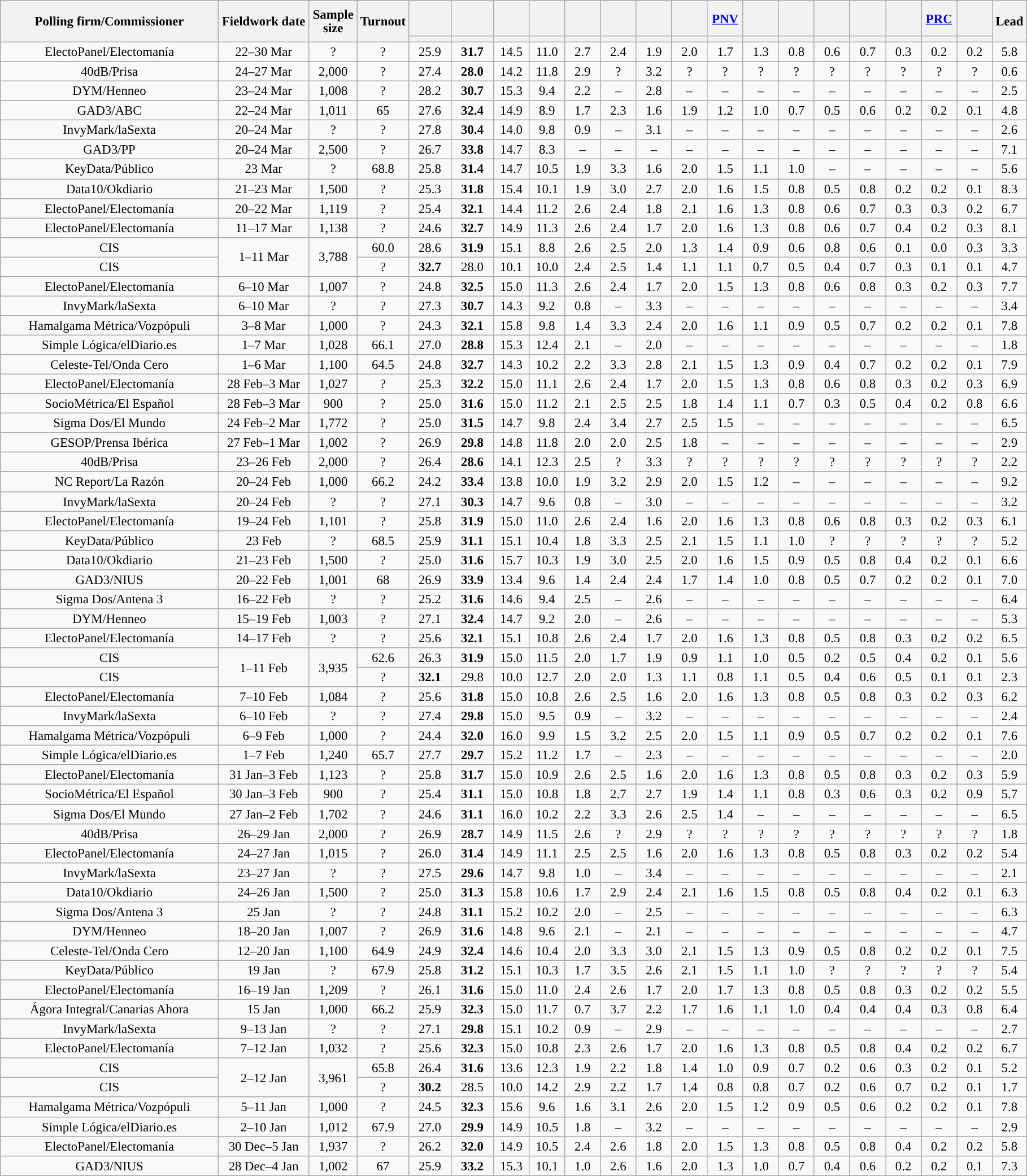<table class="wikitable collapsible collapsed" style="text-align:center; font-size:95%; line-height:16px;">
<tr style="height:42px;">
<th style="width:250px;" rowspan="2">Polling firm/Commissioner</th>
<th style="width:100px;" rowspan="2">Fieldwork date</th>
<th style="width:50px;" rowspan="2">Sample size</th>
<th style="width:45px;" rowspan="2">Turnout</th>
<th style="width:43px;"></th>
<th style="width:43px;"></th>
<th style="width:35px;"></th>
<th style="width:35px;"></th>
<th style="width:35px;"></th>
<th style="width:35px;"></th>
<th style="width:35px;"></th>
<th style="width:35px;"></th>
<th style="width:35px;"><a href='#'>PNV</a></th>
<th style="width:35px;"></th>
<th style="width:35px;"></th>
<th style="width:35px;"></th>
<th style="width:35px;"></th>
<th style="width:35px;"></th>
<th style="width:35px;"><a href='#'>PRC</a></th>
<th style="width:35px;"></th>
<th style="width:30px;" rowspan="2">Lead</th>
</tr>
<tr>
<th style="color:inherit;background:"></th>
<th style="color:inherit;background:"></th>
<th style="color:inherit;background:"></th>
<th style="color:inherit;background:"></th>
<th style="color:inherit;background:"></th>
<th style="color:inherit;background:"></th>
<th style="color:inherit;background:"></th>
<th style="color:inherit;background:"></th>
<th style="color:inherit;background:"></th>
<th style="color:inherit;background:"></th>
<th style="color:inherit;background:"></th>
<th style="color:inherit;background:"></th>
<th style="color:inherit;background:"></th>
<th style="color:inherit;background:"></th>
<th style="color:inherit;background:"></th>
<th style="color:inherit;background:"></th>
</tr>
<tr>
<td>ElectoPanel/Electomanía</td>
<td>22–30 Mar</td>
<td>?</td>
<td>?</td>
<td>25.9<br></td>
<td><strong>31.7</strong><br></td>
<td>14.5<br></td>
<td>11.0<br></td>
<td>2.7<br></td>
<td>2.4<br></td>
<td>1.9<br></td>
<td>2.0<br></td>
<td>1.7<br></td>
<td>1.3<br></td>
<td>0.8<br></td>
<td>0.6<br></td>
<td>0.7<br></td>
<td>0.3<br></td>
<td>0.2<br></td>
<td>0.2<br></td>
<td style="background:">5.8</td>
</tr>
<tr>
<td>40dB/Prisa</td>
<td>24–27 Mar</td>
<td>2,000</td>
<td>?</td>
<td>27.4<br></td>
<td><strong>28.0</strong><br></td>
<td>14.2<br></td>
<td>11.8<br></td>
<td>2.9<br></td>
<td>?<br></td>
<td>3.2<br></td>
<td>?<br></td>
<td>?<br></td>
<td>?<br></td>
<td>?<br></td>
<td>?<br></td>
<td>?<br></td>
<td>?<br></td>
<td>?<br></td>
<td>?<br></td>
<td style="background:">0.6</td>
</tr>
<tr>
<td>DYM/Henneo</td>
<td>23–24 Mar</td>
<td>1,008</td>
<td>?</td>
<td>28.2<br></td>
<td><strong>30.7</strong><br></td>
<td>15.3<br></td>
<td>9.4<br></td>
<td>2.2<br></td>
<td>–</td>
<td>2.8<br></td>
<td>–</td>
<td>–</td>
<td>–</td>
<td>–</td>
<td>–</td>
<td>–</td>
<td>–</td>
<td>–</td>
<td>–</td>
<td style="background:">2.5</td>
</tr>
<tr>
<td>GAD3/ABC</td>
<td>22–24 Mar</td>
<td>1,011</td>
<td>65</td>
<td>27.6<br></td>
<td><strong>32.4</strong><br></td>
<td>14.9<br></td>
<td>8.9<br></td>
<td>1.7<br></td>
<td>2.3<br></td>
<td>1.6<br></td>
<td>1.9<br></td>
<td>1.2<br></td>
<td>1.0<br></td>
<td>0.7<br></td>
<td>0.5<br></td>
<td>0.6<br></td>
<td>0.2<br></td>
<td>0.2<br></td>
<td>0.1<br></td>
<td style="background:">4.8</td>
</tr>
<tr>
<td>InvyMark/laSexta</td>
<td>20–24 Mar</td>
<td>?</td>
<td>?</td>
<td>27.8</td>
<td><strong>30.4</strong></td>
<td>14.0</td>
<td>9.8</td>
<td>0.9</td>
<td>–</td>
<td>3.1</td>
<td>–</td>
<td>–</td>
<td>–</td>
<td>–</td>
<td>–</td>
<td>–</td>
<td>–</td>
<td>–</td>
<td>–</td>
<td style="background:">2.6</td>
</tr>
<tr>
<td>GAD3/PP</td>
<td>20–24 Mar</td>
<td>2,500</td>
<td>?</td>
<td>26.7<br></td>
<td><strong>33.8</strong><br></td>
<td>14.7<br></td>
<td>8.3<br></td>
<td>–</td>
<td>–</td>
<td>–</td>
<td>–</td>
<td>–</td>
<td>–</td>
<td>–</td>
<td>–</td>
<td>–</td>
<td>–</td>
<td>–</td>
<td>–</td>
<td style="background:">7.1</td>
</tr>
<tr>
<td>KeyData/Público</td>
<td>23 Mar</td>
<td>?</td>
<td>68.8</td>
<td>25.8<br></td>
<td><strong>31.4</strong><br></td>
<td>14.7<br></td>
<td>10.5<br></td>
<td>1.9<br></td>
<td>3.3<br></td>
<td>1.6<br></td>
<td>2.0<br></td>
<td>1.5<br></td>
<td>1.1<br></td>
<td>1.0<br></td>
<td>–</td>
<td>–</td>
<td>–</td>
<td>–</td>
<td>–</td>
<td style="background:">5.6</td>
</tr>
<tr>
<td>Data10/Okdiario</td>
<td>21–23 Mar</td>
<td>1,500</td>
<td>?</td>
<td>25.3<br></td>
<td><strong>31.8</strong><br></td>
<td>15.4<br></td>
<td>10.1<br></td>
<td>1.9<br></td>
<td>3.0<br></td>
<td>2.7<br></td>
<td>2.0<br></td>
<td>1.6<br></td>
<td>1.5<br></td>
<td>0.8<br></td>
<td>0.5<br></td>
<td>0.8<br></td>
<td>0.2<br></td>
<td>0.2<br></td>
<td>0.1<br></td>
<td style="background:">8.3</td>
</tr>
<tr>
<td>ElectoPanel/Electomanía</td>
<td>20–22 Mar</td>
<td>1,119</td>
<td>?</td>
<td>25.4<br></td>
<td><strong>32.1</strong><br></td>
<td>14.4<br></td>
<td>11.2<br></td>
<td>2.6<br></td>
<td>2.4<br></td>
<td>1.8<br></td>
<td>2.1<br></td>
<td>1.6<br></td>
<td>1.3<br></td>
<td>0.8<br></td>
<td>0.6<br></td>
<td>0.7<br></td>
<td>0.3<br></td>
<td>0.3<br></td>
<td>0.2<br></td>
<td style="background:">6.7</td>
</tr>
<tr>
<td>ElectoPanel/Electomanía</td>
<td>11–17 Mar</td>
<td>1,138</td>
<td>?</td>
<td>24.6<br></td>
<td><strong>32.7</strong><br></td>
<td>14.9<br></td>
<td>11.3<br></td>
<td>2.6<br></td>
<td>2.4<br></td>
<td>1.7<br></td>
<td>2.0<br></td>
<td>1.6<br></td>
<td>1.3<br></td>
<td>0.8<br></td>
<td>0.6<br></td>
<td>0.7<br></td>
<td>0.4<br></td>
<td>0.2<br></td>
<td>0.3<br></td>
<td style="background:">8.1</td>
</tr>
<tr>
<td>CIS </td>
<td rowspan="2">1–11 Mar</td>
<td rowspan="2">3,788</td>
<td>60.0</td>
<td>28.6</td>
<td><strong>31.9</strong></td>
<td>15.1</td>
<td>8.8</td>
<td>2.6</td>
<td>2.5</td>
<td>2.0</td>
<td>1.3</td>
<td>1.4</td>
<td>0.9</td>
<td>0.6</td>
<td>0.8</td>
<td>0.6</td>
<td>0.1</td>
<td>0.0</td>
<td>0.3</td>
<td style="background:">3.3</td>
</tr>
<tr>
<td>CIS</td>
<td>?</td>
<td><strong>32.7</strong></td>
<td>28.0</td>
<td>10.1</td>
<td>10.0</td>
<td>2.4</td>
<td>2.5</td>
<td>1.4</td>
<td>1.1</td>
<td>1.1</td>
<td>0.7</td>
<td>0.5</td>
<td>0.4</td>
<td>0.7</td>
<td>0.3</td>
<td>0.1</td>
<td>0.1</td>
<td style="background:">4.7</td>
</tr>
<tr>
<td>ElectoPanel/Electomanía</td>
<td>6–10 Mar</td>
<td>1,007</td>
<td>?</td>
<td>24.8<br></td>
<td><strong>32.5</strong><br></td>
<td>15.0<br></td>
<td>11.3<br></td>
<td>2.6<br></td>
<td>2.4<br></td>
<td>1.7<br></td>
<td>2.0<br></td>
<td>1.5<br></td>
<td>1.3<br></td>
<td>0.8<br></td>
<td>0.6<br></td>
<td>0.8<br></td>
<td>0.3<br></td>
<td>0.2<br></td>
<td>0.3<br></td>
<td style="background:">7.7</td>
</tr>
<tr>
<td>InvyMark/laSexta</td>
<td>6–10 Mar</td>
<td>?</td>
<td>?</td>
<td>27.3</td>
<td><strong>30.7</strong></td>
<td>14.3</td>
<td>9.2</td>
<td>0.8</td>
<td>–</td>
<td>3.3</td>
<td>–</td>
<td>–</td>
<td>–</td>
<td>–</td>
<td>–</td>
<td>–</td>
<td>–</td>
<td>–</td>
<td>–</td>
<td style="background:">3.4</td>
</tr>
<tr>
<td>Hamalgama Métrica/Vozpópuli</td>
<td>3–8 Mar</td>
<td>1,000</td>
<td>?</td>
<td>24.3<br></td>
<td><strong>32.1</strong><br></td>
<td>15.8<br></td>
<td>9.8<br></td>
<td>1.4<br></td>
<td>3.3<br></td>
<td>2.4<br></td>
<td>2.0<br></td>
<td>1.6<br></td>
<td>1.1<br></td>
<td>0.9<br></td>
<td>0.5<br></td>
<td>0.7<br></td>
<td>0.2<br></td>
<td>0.2<br></td>
<td>0.1<br></td>
<td style="background:">7.8</td>
</tr>
<tr>
<td>Simple Lógica/elDiario.es</td>
<td>1–7 Mar</td>
<td>1,028</td>
<td>66.1</td>
<td>27.0</td>
<td><strong>28.8</strong></td>
<td>15.3</td>
<td>12.4</td>
<td>2.1</td>
<td>–</td>
<td>2.0</td>
<td>–</td>
<td>–</td>
<td>–</td>
<td>–</td>
<td>–</td>
<td>–</td>
<td>–</td>
<td>–</td>
<td>–</td>
<td style="background:">1.8</td>
</tr>
<tr>
<td>Celeste-Tel/Onda Cero</td>
<td>1–6 Mar</td>
<td>1,100</td>
<td>64.5</td>
<td>24.8<br></td>
<td><strong>32.7</strong><br></td>
<td>14.3<br></td>
<td>10.2<br></td>
<td>2.2<br></td>
<td>3.3<br></td>
<td>2.8<br></td>
<td>2.1<br></td>
<td>1.5<br></td>
<td>1.3<br></td>
<td>0.9<br></td>
<td>0.4<br></td>
<td>0.7<br></td>
<td>0.2<br></td>
<td>0.2<br></td>
<td>0.1<br></td>
<td style="background:">7.9</td>
</tr>
<tr>
<td>ElectoPanel/Electomanía</td>
<td>28 Feb–3 Mar</td>
<td>1,027</td>
<td>?</td>
<td>25.3<br></td>
<td><strong>32.2</strong><br></td>
<td>15.0<br></td>
<td>11.1<br></td>
<td>2.6<br></td>
<td>2.4<br></td>
<td>1.7<br></td>
<td>2.0<br></td>
<td>1.5<br></td>
<td>1.3<br></td>
<td>0.8<br></td>
<td>0.6<br></td>
<td>0.8<br></td>
<td>0.3<br></td>
<td>0.2<br></td>
<td>0.3<br></td>
<td style="background:">6.9</td>
</tr>
<tr>
<td>SocioMétrica/El Español</td>
<td>28 Feb–3 Mar</td>
<td>900</td>
<td>?</td>
<td>25.0<br></td>
<td><strong>31.6</strong><br></td>
<td>15.0<br></td>
<td>11.2<br></td>
<td>2.1<br></td>
<td>2.5<br></td>
<td>2.5<br></td>
<td>1.8<br></td>
<td>1.4<br></td>
<td>1.1<br></td>
<td>0.7<br></td>
<td>0.3<br></td>
<td>0.5<br></td>
<td>0.4<br></td>
<td>0.2<br></td>
<td>0.8<br></td>
<td style="background:">6.6</td>
</tr>
<tr>
<td>Sigma Dos/El Mundo</td>
<td>24 Feb–2 Mar</td>
<td>1,772</td>
<td>?</td>
<td>25.0<br></td>
<td><strong>31.5</strong><br></td>
<td>14.7<br></td>
<td>9.8<br></td>
<td>2.4<br></td>
<td>3.4<br></td>
<td>2.7<br></td>
<td>2.5<br></td>
<td>1.5<br></td>
<td>–</td>
<td>–</td>
<td>–</td>
<td>–</td>
<td>–</td>
<td>–</td>
<td>–</td>
<td style="background:">6.5</td>
</tr>
<tr>
<td>GESOP/Prensa Ibérica</td>
<td>27 Feb–1 Mar</td>
<td>1,002</td>
<td>?</td>
<td>26.9<br></td>
<td><strong>29.8</strong><br></td>
<td>14.8<br></td>
<td>11.8<br></td>
<td>2.0<br></td>
<td>2.0<br></td>
<td>2.5<br></td>
<td>1.8<br></td>
<td>–</td>
<td>–</td>
<td>–</td>
<td>–</td>
<td>–</td>
<td>–</td>
<td>–</td>
<td>–</td>
<td style="background:">2.9</td>
</tr>
<tr>
<td>40dB/Prisa</td>
<td>23–26 Feb</td>
<td>2,000</td>
<td>?</td>
<td>26.4<br></td>
<td><strong>28.6</strong><br></td>
<td>14.1<br></td>
<td>12.3<br></td>
<td>2.5<br></td>
<td>?<br></td>
<td>3.3<br></td>
<td>?<br></td>
<td>?<br></td>
<td>?<br></td>
<td>?<br></td>
<td>?<br></td>
<td>?<br></td>
<td>?<br></td>
<td>?<br></td>
<td>?<br></td>
<td style="background:">2.2</td>
</tr>
<tr>
<td>NC Report/La Razón</td>
<td>20–24 Feb</td>
<td>1,000</td>
<td>66.2</td>
<td>24.2<br></td>
<td><strong>33.4</strong><br></td>
<td>13.8<br></td>
<td>10.0<br></td>
<td>1.9<br></td>
<td>3.2<br></td>
<td>2.9<br></td>
<td>2.0<br></td>
<td>1.5<br></td>
<td>1.2<br></td>
<td>–</td>
<td>–</td>
<td>–</td>
<td>–</td>
<td>–</td>
<td>–</td>
<td style="background:">9.2</td>
</tr>
<tr>
<td>InvyMark/laSexta</td>
<td>20–24 Feb</td>
<td>?</td>
<td>?</td>
<td>27.1</td>
<td><strong>30.3</strong></td>
<td>14.7</td>
<td>9.6</td>
<td>0.8</td>
<td>–</td>
<td>3.0</td>
<td>–</td>
<td>–</td>
<td>–</td>
<td>–</td>
<td>–</td>
<td>–</td>
<td>–</td>
<td>–</td>
<td>–</td>
<td style="background:">3.2</td>
</tr>
<tr>
<td>ElectoPanel/Electomanía</td>
<td>19–24 Feb</td>
<td>1,101</td>
<td>?</td>
<td>25.8<br></td>
<td><strong>31.9</strong><br></td>
<td>15.0<br></td>
<td>11.0<br></td>
<td>2.6<br></td>
<td>2.4<br></td>
<td>1.6<br></td>
<td>2.0<br></td>
<td>1.6<br></td>
<td>1.3<br></td>
<td>0.8<br></td>
<td>0.6<br></td>
<td>0.8<br></td>
<td>0.3<br></td>
<td>0.2<br></td>
<td>0.3<br></td>
<td style="background:">6.1</td>
</tr>
<tr>
<td>KeyData/Público</td>
<td>23 Feb</td>
<td>?</td>
<td>68.5</td>
<td>25.9<br></td>
<td><strong>31.1</strong><br></td>
<td>15.1<br></td>
<td>10.4<br></td>
<td>1.8<br></td>
<td>3.3<br></td>
<td>2.5<br></td>
<td>2.1<br></td>
<td>1.5<br></td>
<td>1.1<br></td>
<td>1.0<br></td>
<td>?<br></td>
<td>?<br></td>
<td>?<br></td>
<td>?<br></td>
<td>?<br></td>
<td style="background:">5.2</td>
</tr>
<tr>
<td>Data10/Okdiario</td>
<td>21–23 Feb</td>
<td>1,500</td>
<td>?</td>
<td>25.0<br></td>
<td><strong>31.6</strong><br></td>
<td>15.7<br></td>
<td>10.3<br></td>
<td>1.9<br></td>
<td>3.0<br></td>
<td>2.5<br></td>
<td>2.0<br></td>
<td>1.6<br></td>
<td>1.5<br></td>
<td>0.9<br></td>
<td>0.5<br></td>
<td>0.8<br></td>
<td>0.4<br></td>
<td>0.2<br></td>
<td>0.1<br></td>
<td style="background:">6.6</td>
</tr>
<tr>
<td>GAD3/NIUS</td>
<td>20–22 Feb</td>
<td>1,001</td>
<td>68</td>
<td>26.9<br></td>
<td><strong>33.9</strong><br></td>
<td>13.4<br></td>
<td>9.6<br></td>
<td>1.4<br></td>
<td>2.4<br></td>
<td>2.4<br></td>
<td>1.7<br></td>
<td>1.4<br></td>
<td>1.0<br></td>
<td>0.8<br></td>
<td>0.5<br></td>
<td>0.7<br></td>
<td>0.2<br></td>
<td>0.2<br></td>
<td>0.1<br></td>
<td style="background:">7.0</td>
</tr>
<tr>
<td>Sigma Dos/Antena 3</td>
<td>16–22 Feb</td>
<td>?</td>
<td>?</td>
<td>25.2<br></td>
<td><strong>31.6</strong><br></td>
<td>14.6<br></td>
<td>9.4<br></td>
<td>2.5<br></td>
<td>–</td>
<td>2.6<br></td>
<td>–</td>
<td>–</td>
<td>–</td>
<td>–</td>
<td>–</td>
<td>–</td>
<td>–</td>
<td>–</td>
<td>–</td>
<td style="background:">6.4</td>
</tr>
<tr>
<td>DYM/Henneo</td>
<td>15–19 Feb</td>
<td>1,003</td>
<td>?</td>
<td>27.1<br></td>
<td><strong>32.4</strong><br></td>
<td>14.7<br></td>
<td>9.2<br></td>
<td>2.0<br></td>
<td>–</td>
<td>2.6<br></td>
<td>–</td>
<td>–</td>
<td>–</td>
<td>–</td>
<td>–</td>
<td>–</td>
<td>–</td>
<td>–</td>
<td>–</td>
<td style="background:">5.3</td>
</tr>
<tr>
<td>ElectoPanel/Electomanía</td>
<td>14–17 Feb</td>
<td>?</td>
<td>?</td>
<td>25.6<br></td>
<td><strong>32.1</strong><br></td>
<td>15.1<br></td>
<td>10.8<br></td>
<td>2.6<br></td>
<td>2.4<br></td>
<td>1.7<br></td>
<td>2.0<br></td>
<td>1.6<br></td>
<td>1.3<br></td>
<td>0.8<br></td>
<td>0.5<br></td>
<td>0.8<br></td>
<td>0.3<br></td>
<td>0.2<br></td>
<td>0.2<br></td>
<td style="background:">6.5</td>
</tr>
<tr>
<td>CIS </td>
<td rowspan="2">1–11 Feb</td>
<td rowspan="2">3,935</td>
<td>62.6</td>
<td>26.3</td>
<td><strong>31.9</strong></td>
<td>15.0</td>
<td>11.5</td>
<td>2.0</td>
<td>1.7</td>
<td>1.9</td>
<td>0.9</td>
<td>1.1</td>
<td>1.0</td>
<td>0.5</td>
<td>0.2</td>
<td>0.5</td>
<td>0.4</td>
<td>0.2</td>
<td>0.1</td>
<td style="background:">5.6</td>
</tr>
<tr>
<td>CIS</td>
<td>?</td>
<td><strong>32.1</strong><br></td>
<td>29.8<br></td>
<td>10.0<br></td>
<td>12.7<br></td>
<td>2.0<br></td>
<td>2.0<br></td>
<td>1.3<br></td>
<td>1.1<br></td>
<td>0.8<br></td>
<td>1.1<br></td>
<td>0.5<br></td>
<td>0.4<br></td>
<td>0.6<br></td>
<td>0.5<br></td>
<td>0.1<br></td>
<td>0.1<br></td>
<td style="background:">2.3</td>
</tr>
<tr>
<td>ElectoPanel/Electomanía</td>
<td>7–10 Feb</td>
<td>1,084</td>
<td>?</td>
<td>25.6<br></td>
<td><strong>31.8</strong><br></td>
<td>15.0<br></td>
<td>10.8<br></td>
<td>2.6<br></td>
<td>2.5<br></td>
<td>1.6<br></td>
<td>2.0<br></td>
<td>1.6<br></td>
<td>1.3<br></td>
<td>0.8<br></td>
<td>0.5<br></td>
<td>0.8<br></td>
<td>0.3<br></td>
<td>0.2<br></td>
<td>0.3<br></td>
<td style="background:">6.2</td>
</tr>
<tr>
<td>InvyMark/laSexta</td>
<td>6–10 Feb</td>
<td>?</td>
<td>?</td>
<td>27.4</td>
<td><strong>29.8</strong></td>
<td>15.0</td>
<td>9.5</td>
<td>0.9</td>
<td>–</td>
<td>3.2</td>
<td>–</td>
<td>–</td>
<td>–</td>
<td>–</td>
<td>–</td>
<td>–</td>
<td>–</td>
<td>–</td>
<td>–</td>
<td style="background:">2.4</td>
</tr>
<tr>
<td>Hamalgama Métrica/Vozpópuli</td>
<td>6–9 Feb</td>
<td>1,000</td>
<td>?</td>
<td>24.4<br></td>
<td><strong>32.0</strong><br></td>
<td>16.0<br></td>
<td>9.9<br></td>
<td>1.5<br></td>
<td>3.2<br></td>
<td>2.5<br></td>
<td>2.0<br></td>
<td>1.5<br></td>
<td>1.1<br></td>
<td>0.9<br></td>
<td>0.5<br></td>
<td>0.7<br></td>
<td>0.2<br></td>
<td>0.2<br></td>
<td>0.1<br></td>
<td style="background:">7.6</td>
</tr>
<tr>
<td>Simple Lógica/elDiario.es</td>
<td>1–7 Feb</td>
<td>1,240</td>
<td>65.7</td>
<td>27.7</td>
<td><strong>29.7</strong></td>
<td>15.2</td>
<td>11.2</td>
<td>1.7</td>
<td>–</td>
<td>2.3</td>
<td>–</td>
<td>–</td>
<td>–</td>
<td>–</td>
<td>–</td>
<td>–</td>
<td>–</td>
<td>–</td>
<td>–</td>
<td style="background:">2.0</td>
</tr>
<tr>
<td>ElectoPanel/Electomanía</td>
<td>31 Jan–3 Feb</td>
<td>1,123</td>
<td>?</td>
<td>25.8<br></td>
<td><strong>31.7</strong><br></td>
<td>15.0<br></td>
<td>10.9<br></td>
<td>2.6<br></td>
<td>2.5<br></td>
<td>1.6<br></td>
<td>2.0<br></td>
<td>1.6<br></td>
<td>1.3<br></td>
<td>0.8<br></td>
<td>0.5<br></td>
<td>0.8<br></td>
<td>0.3<br></td>
<td>0.2<br></td>
<td>0.3<br></td>
<td style="background:">5.9</td>
</tr>
<tr>
<td>SocioMétrica/El Español</td>
<td>30 Jan–3 Feb</td>
<td>900</td>
<td>?</td>
<td>25.4<br></td>
<td><strong>31.1</strong><br></td>
<td>15.0<br></td>
<td>10.8<br></td>
<td>1.8<br></td>
<td>2.7<br></td>
<td>2.7<br></td>
<td>1.9<br></td>
<td>1.4<br></td>
<td>1.1<br></td>
<td>0.8<br></td>
<td>0.3<br></td>
<td>0.6<br></td>
<td>0.3<br></td>
<td>0.2<br></td>
<td>0.9<br></td>
<td style="background:">5.7</td>
</tr>
<tr>
<td>Sigma Dos/El Mundo</td>
<td>27 Jan–2 Feb</td>
<td>1,702</td>
<td>?</td>
<td>24.6<br></td>
<td><strong>31.1</strong><br></td>
<td>16.0<br></td>
<td>10.2<br></td>
<td>2.2<br></td>
<td>3.3<br></td>
<td>2.6<br></td>
<td>2.5<br></td>
<td>1.4<br></td>
<td>–</td>
<td>–</td>
<td>–</td>
<td>–</td>
<td>–</td>
<td>–</td>
<td>–</td>
<td style="background:">6.5</td>
</tr>
<tr>
<td>40dB/Prisa</td>
<td>26–29 Jan</td>
<td>2,000</td>
<td>?</td>
<td>26.9<br></td>
<td><strong>28.7</strong><br></td>
<td>14.9<br></td>
<td>11.5<br></td>
<td>2.6<br></td>
<td>?<br></td>
<td>2.9<br></td>
<td>?<br></td>
<td>?<br></td>
<td>?<br></td>
<td>?<br></td>
<td>?<br></td>
<td>?<br></td>
<td>?<br></td>
<td>?<br></td>
<td>?<br></td>
<td style="background:">1.8</td>
</tr>
<tr>
<td>ElectoPanel/Electomanía</td>
<td>24–27 Jan</td>
<td>1,015</td>
<td>?</td>
<td>26.0<br></td>
<td><strong>31.4</strong><br></td>
<td>14.9<br></td>
<td>11.1<br></td>
<td>2.5<br></td>
<td>2.5<br></td>
<td>1.6<br></td>
<td>2.0<br></td>
<td>1.6<br></td>
<td>1.3<br></td>
<td>0.8<br></td>
<td>0.5<br></td>
<td>0.8<br></td>
<td>0.3<br></td>
<td>0.2<br></td>
<td>0.2<br></td>
<td style="background:">5.4</td>
</tr>
<tr>
<td>InvyMark/laSexta</td>
<td>23–27 Jan</td>
<td>?</td>
<td>?</td>
<td>27.5</td>
<td><strong>29.6</strong></td>
<td>14.7</td>
<td>9.8</td>
<td>1.0</td>
<td>–</td>
<td>3.4</td>
<td>–</td>
<td>–</td>
<td>–</td>
<td>–</td>
<td>–</td>
<td>–</td>
<td>–</td>
<td>–</td>
<td>–</td>
<td style="background:">2.1</td>
</tr>
<tr>
<td>Data10/Okdiario</td>
<td>24–26 Jan</td>
<td>1,500</td>
<td>?</td>
<td>25.0<br></td>
<td><strong>31.3</strong><br></td>
<td>15.8<br></td>
<td>10.6<br></td>
<td>1.7<br></td>
<td>2.9<br></td>
<td>2.4<br></td>
<td>2.1<br></td>
<td>1.6<br></td>
<td>1.5<br></td>
<td>0.8<br></td>
<td>0.5<br></td>
<td>0.8<br></td>
<td>0.4<br></td>
<td>0.2<br></td>
<td>0.1<br></td>
<td style="background:">6.3</td>
</tr>
<tr>
<td>Sigma Dos/Antena 3</td>
<td>25 Jan</td>
<td>?</td>
<td>?</td>
<td>24.8<br></td>
<td><strong>31.1</strong><br></td>
<td>15.2<br></td>
<td>10.2<br></td>
<td>2.0<br></td>
<td>–</td>
<td>2.5<br></td>
<td>–</td>
<td>–</td>
<td>–</td>
<td>–</td>
<td>–</td>
<td>–</td>
<td>–</td>
<td>–</td>
<td>–</td>
<td style="background:">6.3</td>
</tr>
<tr>
<td>DYM/Henneo</td>
<td>18–20 Jan</td>
<td>1,007</td>
<td>?</td>
<td>26.9<br></td>
<td><strong>31.6</strong><br></td>
<td>14.8<br></td>
<td>9.6<br></td>
<td>2.1<br></td>
<td>–</td>
<td>2.1<br></td>
<td>–</td>
<td>–</td>
<td>–</td>
<td>–</td>
<td>–</td>
<td>–</td>
<td>–</td>
<td>–</td>
<td>–</td>
<td style="background:">4.7</td>
</tr>
<tr>
<td>Celeste-Tel/Onda Cero</td>
<td>12–20 Jan</td>
<td>1,100</td>
<td>64.9</td>
<td>24.9<br></td>
<td><strong>32.4</strong><br></td>
<td>14.6<br></td>
<td>10.4<br></td>
<td>2.0<br></td>
<td>3.3<br></td>
<td>3.0<br></td>
<td>2.1<br></td>
<td>1.5<br></td>
<td>1.3<br></td>
<td>0.9<br></td>
<td>0.5<br></td>
<td>0.8<br></td>
<td>0.2<br></td>
<td>0.2<br></td>
<td>0.1<br></td>
<td style="background:">7.5</td>
</tr>
<tr>
<td>KeyData/Público</td>
<td>19 Jan</td>
<td>?</td>
<td>67.9</td>
<td>25.8<br></td>
<td><strong>31.2</strong><br></td>
<td>15.1<br></td>
<td>10.3<br></td>
<td>1.7<br></td>
<td>3.5<br></td>
<td>2.6<br></td>
<td>2.1<br></td>
<td>1.5<br></td>
<td>1.1<br></td>
<td>1.0<br></td>
<td>?<br></td>
<td>?<br></td>
<td>?<br></td>
<td>?<br></td>
<td>?<br></td>
<td style="background:">5.4</td>
</tr>
<tr>
<td>ElectoPanel/Electomanía</td>
<td>16–19 Jan</td>
<td>1,209</td>
<td>?</td>
<td>26.1<br></td>
<td><strong>31.6</strong><br></td>
<td>15.0<br></td>
<td>11.0<br></td>
<td>2.4<br></td>
<td>2.6<br></td>
<td>1.7<br></td>
<td>2.0<br></td>
<td>1.7<br></td>
<td>1.3<br></td>
<td>0.8<br></td>
<td>0.5<br></td>
<td>0.8<br></td>
<td>0.3<br></td>
<td>0.2<br></td>
<td>0.2<br></td>
<td style="background:">5.5</td>
</tr>
<tr>
<td>Ágora Integral/Canarias Ahora</td>
<td>15 Jan</td>
<td>1,000</td>
<td>66.2</td>
<td>25.9<br></td>
<td><strong>32.3</strong><br></td>
<td>15.0<br></td>
<td>11.7<br></td>
<td>0.7<br></td>
<td>3.7<br></td>
<td>2.2<br></td>
<td>1.7<br></td>
<td>1.6<br></td>
<td>1.1<br></td>
<td>1.0<br></td>
<td>0.4<br></td>
<td>0.4<br></td>
<td>0.4<br></td>
<td>0.3<br></td>
<td>0.8<br></td>
<td style="background:">6.4</td>
</tr>
<tr>
<td>InvyMark/laSexta</td>
<td>9–13 Jan</td>
<td>?</td>
<td>?</td>
<td>27.1</td>
<td><strong>29.8</strong></td>
<td>15.1</td>
<td>10.2</td>
<td>0.9</td>
<td>–</td>
<td>2.9</td>
<td>–</td>
<td>–</td>
<td>–</td>
<td>–</td>
<td>–</td>
<td>–</td>
<td>–</td>
<td>–</td>
<td>–</td>
<td style="background:">2.7</td>
</tr>
<tr>
<td>ElectoPanel/Electomanía</td>
<td>7–12 Jan</td>
<td>1,032</td>
<td>?</td>
<td>25.6<br></td>
<td><strong>32.3</strong><br></td>
<td>15.0<br></td>
<td>10.8<br></td>
<td>2.3<br></td>
<td>2.6<br></td>
<td>1.7<br></td>
<td>2.0<br></td>
<td>1.6<br></td>
<td>1.3<br></td>
<td>0.8<br></td>
<td>0.5<br></td>
<td>0.8<br></td>
<td>0.4<br></td>
<td>0.2<br></td>
<td>0.2<br></td>
<td style="background:">6.7</td>
</tr>
<tr>
<td>CIS </td>
<td rowspan="2">2–12 Jan</td>
<td rowspan="2">3,961</td>
<td>65.8</td>
<td>26.4</td>
<td><strong>31.6</strong></td>
<td>13.6</td>
<td>12.3</td>
<td>1.9</td>
<td>2.2</td>
<td>1.8</td>
<td>1.4</td>
<td>1.0</td>
<td>0.9</td>
<td>0.7</td>
<td>0.2</td>
<td>0.6</td>
<td>0.3</td>
<td>0.2</td>
<td>0.1</td>
<td style="background:">5.2</td>
</tr>
<tr>
<td>CIS</td>
<td>?</td>
<td><strong>30.2</strong><br></td>
<td>28.5<br></td>
<td>10.0<br></td>
<td>14.2<br></td>
<td>2.9<br></td>
<td>2.2<br></td>
<td>1.7<br></td>
<td>1.4<br></td>
<td>0.8<br></td>
<td>0.8<br></td>
<td>0.7<br></td>
<td>0.2<br></td>
<td>0.6<br></td>
<td>0.7<br></td>
<td>0.2<br></td>
<td>0.1<br></td>
<td style="background:">1.7</td>
</tr>
<tr>
<td>Hamalgama Métrica/Vozpópuli</td>
<td>5–11 Jan</td>
<td>1,000</td>
<td>?</td>
<td>24.5<br></td>
<td><strong>32.3</strong><br></td>
<td>15.6<br></td>
<td>9.6<br></td>
<td>1.6<br></td>
<td>3.1<br></td>
<td>2.6<br></td>
<td>2.0<br></td>
<td>1.5<br></td>
<td>1.2<br></td>
<td>0.9<br></td>
<td>0.5<br></td>
<td>0.6<br></td>
<td>0.2<br></td>
<td>0.2<br></td>
<td>0.1<br></td>
<td style="background:">7.8</td>
</tr>
<tr>
<td>Simple Lógica/elDiario.es</td>
<td>2–10 Jan</td>
<td>1,012</td>
<td>67.9</td>
<td>27.0</td>
<td><strong>29.9</strong></td>
<td>14.9</td>
<td>10.5</td>
<td>1.8</td>
<td>–</td>
<td>3.2</td>
<td>–</td>
<td>–</td>
<td>–</td>
<td>–</td>
<td>–</td>
<td>–</td>
<td>–</td>
<td>–</td>
<td>–</td>
<td style="background:">2.9</td>
</tr>
<tr>
<td>ElectoPanel/Electomanía</td>
<td>30 Dec–5 Jan</td>
<td>1,937</td>
<td>?</td>
<td>26.2<br></td>
<td><strong>32.0</strong><br></td>
<td>14.9<br></td>
<td>10.5<br></td>
<td>2.4<br></td>
<td>2.6<br></td>
<td>1.8<br></td>
<td>2.0<br></td>
<td>1.5<br></td>
<td>1.3<br></td>
<td>0.8<br></td>
<td>0.5<br></td>
<td>0.8<br></td>
<td>0.4<br></td>
<td>0.2<br></td>
<td>0.2<br></td>
<td style="background:">5.8</td>
</tr>
<tr>
<td>GAD3/NIUS</td>
<td>28 Dec–4 Jan</td>
<td>1,002</td>
<td>67</td>
<td>25.9<br></td>
<td><strong>33.2</strong><br></td>
<td>15.3<br></td>
<td>10.1<br></td>
<td>1.0<br></td>
<td>2.6<br></td>
<td>1.6<br></td>
<td>2.0<br></td>
<td>1.3<br></td>
<td>1.0<br></td>
<td>0.7<br></td>
<td>0.4<br></td>
<td>0.6<br></td>
<td>0.2<br></td>
<td>0.2<br></td>
<td>0.1<br></td>
<td style="background:">7.3</td>
</tr>
</table>
